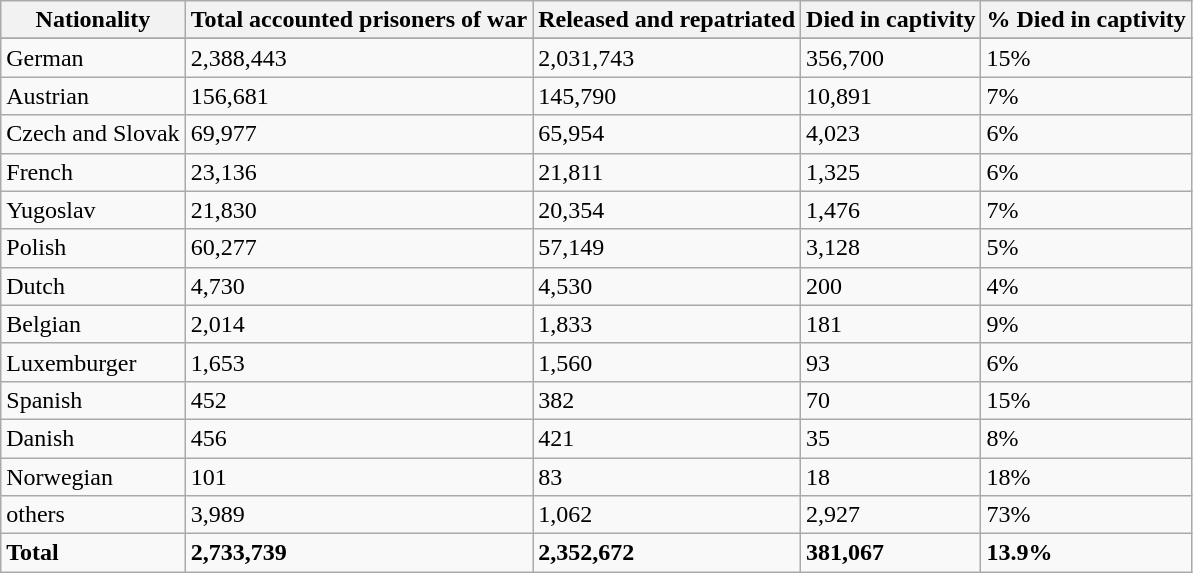<table align="center" class="wikitable sortable">
<tr>
<th>Nationality</th>
<th>Total accounted prisoners of war</th>
<th>Released and repatriated</th>
<th>Died in captivity</th>
<th>% Died in captivity</th>
</tr>
<tr>
</tr>
<tr ---->
<td>German </td>
<td>2,388,443</td>
<td>2,031,743</td>
<td>356,700</td>
<td>15%</td>
</tr>
<tr ---->
<td>Austrian</td>
<td>156,681</td>
<td>145,790</td>
<td>10,891</td>
<td>7%</td>
</tr>
<tr ---->
<td>Czech and Slovak</td>
<td>69,977</td>
<td>65,954</td>
<td>4,023</td>
<td>6%</td>
</tr>
<tr ---->
<td>French</td>
<td>23,136</td>
<td>21,811</td>
<td>1,325</td>
<td>6%</td>
</tr>
<tr ---->
<td>Yugoslav</td>
<td>21,830</td>
<td>20,354</td>
<td>1,476</td>
<td>7%</td>
</tr>
<tr ---->
<td>Polish</td>
<td>60,277</td>
<td>57,149</td>
<td>3,128</td>
<td>5%</td>
</tr>
<tr ---->
<td>Dutch</td>
<td>4,730</td>
<td>4,530</td>
<td>200</td>
<td>4%</td>
</tr>
<tr ---->
<td>Belgian</td>
<td>2,014</td>
<td>1,833</td>
<td>181</td>
<td>9%</td>
</tr>
<tr ---->
<td>Luxemburger</td>
<td>1,653</td>
<td>1,560</td>
<td>93</td>
<td>6%</td>
</tr>
<tr ---->
<td>Spanish</td>
<td>452</td>
<td>382</td>
<td>70</td>
<td>15%</td>
</tr>
<tr ---->
<td>Danish</td>
<td>456</td>
<td>421</td>
<td>35</td>
<td>8%</td>
</tr>
<tr ---->
<td>Norwegian</td>
<td>101</td>
<td>83</td>
<td>18</td>
<td>18%</td>
</tr>
<tr ---->
<td>others</td>
<td>3,989</td>
<td>1,062</td>
<td>2,927</td>
<td>73%</td>
</tr>
<tr ---->
<td><strong> Total</strong></td>
<td><strong>2,733,739</strong></td>
<td><strong>2,352,672</strong></td>
<td><strong>381,067</strong></td>
<td><strong>13.9%</strong></td>
</tr>
</table>
